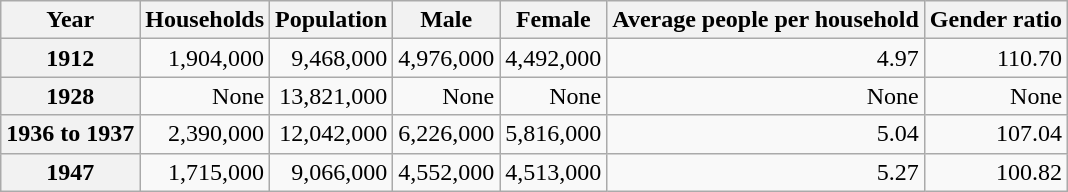<table class="wikitable sortable">
<tr>
<th>Year</th>
<th>Households</th>
<th>Population</th>
<th>Male</th>
<th>Female</th>
<th>Average people per household</th>
<th>Gender ratio</th>
</tr>
<tr align="right">
<th>1912</th>
<td>1,904,000</td>
<td>9,468,000</td>
<td>4,976,000</td>
<td>4,492,000</td>
<td>4.97</td>
<td>110.70</td>
</tr>
<tr align="right">
<th>1928</th>
<td>None</td>
<td>13,821,000</td>
<td>None</td>
<td>None</td>
<td>None</td>
<td>None</td>
</tr>
<tr align="right">
<th>1936 to 1937</th>
<td>2,390,000</td>
<td>12,042,000</td>
<td>6,226,000</td>
<td>5,816,000</td>
<td>5.04</td>
<td>107.04</td>
</tr>
<tr align="right">
<th>1947</th>
<td>1,715,000</td>
<td>9,066,000</td>
<td>4,552,000</td>
<td>4,513,000</td>
<td>5.27</td>
<td>100.82</td>
</tr>
</table>
